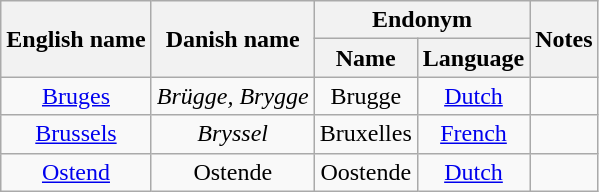<table class="wikitable sortable mw-collapsible" style="text-align:center">
<tr>
<th rowspan="2">English name</th>
<th rowspan="2">Danish name</th>
<th colspan="2">Endonym</th>
<th rowspan="2">Notes</th>
</tr>
<tr>
<th>Name</th>
<th>Language</th>
</tr>
<tr>
<td><a href='#'>Bruges</a></td>
<td><em>Brügge, Brygge</em></td>
<td>Brugge</td>
<td><a href='#'>Dutch</a></td>
<td></td>
</tr>
<tr>
<td><a href='#'>Brussels</a></td>
<td><em>Bryssel</em></td>
<td>Bruxelles</td>
<td><a href='#'>French</a></td>
<td></td>
</tr>
<tr>
<td><a href='#'>Ostend</a></td>
<td>Ostende</td>
<td>Oostende</td>
<td><a href='#'>Dutch</a></td>
<td></td>
</tr>
</table>
